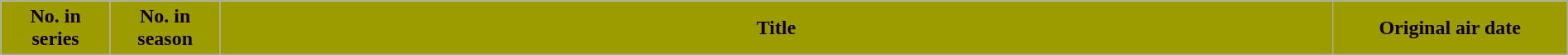<table class="wikitable plainrowheaders" style="width:100%; margin:auto; background:#fff;">
<tr>
<th scope="col" style="background:#9C9C00; color:#100; width:7%;">No. in<br>series</th>
<th scope="col" style="background:#9C9C00; color:#100; width:7%;">No. in<br>season</th>
<th scope="col" style="background:#9C9C00; color:#100;">Title</th>
<th scope="col" style="background:#9C9C00; color:#100; width:15%;">Original air date<br>











</th>
</tr>
</table>
